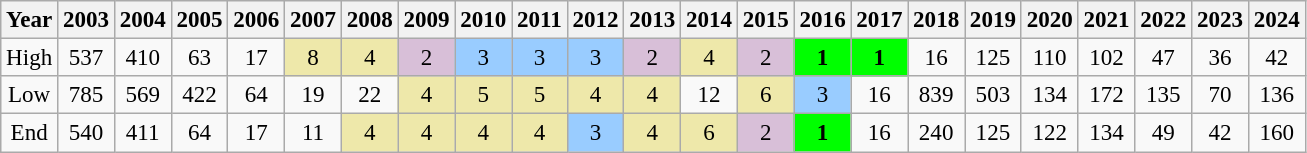<table class=wikitable style=text-align:center;font-size:96%>
<tr>
<th>Year</th>
<th>2003</th>
<th>2004</th>
<th>2005</th>
<th>2006</th>
<th>2007</th>
<th>2008</th>
<th>2009</th>
<th>2010</th>
<th>2011</th>
<th>2012</th>
<th>2013</th>
<th>2014</th>
<th>2015</th>
<th>2016</th>
<th>2017</th>
<th>2018</th>
<th>2019</th>
<th>2020</th>
<th>2021</th>
<th>2022</th>
<th>2023</th>
<th>2024</th>
</tr>
<tr>
<td>High</td>
<td>537</td>
<td>410</td>
<td>63</td>
<td>17</td>
<td style="background:#eee8aa;">8</td>
<td style="background:#eee8aa;">4</td>
<td style="background:thistle;">2</td>
<td style="background:#9cf;">3</td>
<td style="background:#9cf;">3</td>
<td style="background:#9cf;">3</td>
<td style="background:thistle;">2</td>
<td style="background:#eee8aa;">4</td>
<td style="background:thistle;">2</td>
<td style="background:lime;"><strong>1</strong></td>
<td style="background:lime;"><strong>1</strong></td>
<td>16</td>
<td>125</td>
<td>110</td>
<td>102</td>
<td>47</td>
<td>36</td>
<td>42</td>
</tr>
<tr>
<td>Low</td>
<td>785</td>
<td>569</td>
<td>422</td>
<td>64</td>
<td>19</td>
<td>22</td>
<td style="background:#eee8aa;">4</td>
<td style="background:#eee8aa;">5</td>
<td style="background:#eee8aa;">5</td>
<td style="background:#eee8aa;">4</td>
<td style="background:#eee8aa;">4</td>
<td>12</td>
<td style="background:#eee8aa;">6</td>
<td style="background:#9cf;">3</td>
<td>16</td>
<td>839</td>
<td>503</td>
<td>134</td>
<td>172</td>
<td>135</td>
<td>70</td>
<td>136</td>
</tr>
<tr>
<td>End</td>
<td>540</td>
<td>411</td>
<td>64</td>
<td>17</td>
<td>11</td>
<td style="background:#eee8aa;">4</td>
<td style="background:#eee8aa;">4</td>
<td style="background:#eee8aa;">4</td>
<td style="background:#eee8aa;">4</td>
<td style="background:#9cf;">3</td>
<td style="background:#eee8aa;">4</td>
<td style="background:#eee8aa;">6</td>
<td style="background:thistle;">2</td>
<td style="background:lime;"><strong>1</strong></td>
<td>16</td>
<td>240</td>
<td>125</td>
<td>122</td>
<td>134</td>
<td>49</td>
<td>42</td>
<td>160</td>
</tr>
</table>
